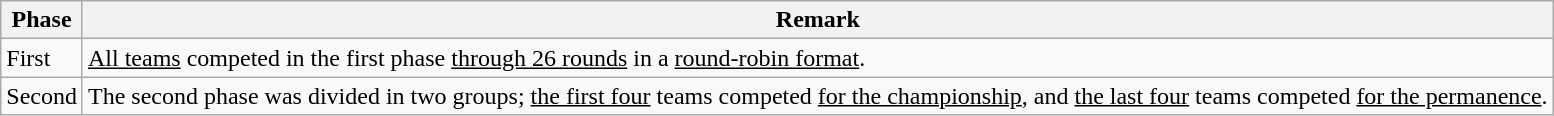<table class="wikitable">
<tr>
<th>Phase</th>
<th>Remark</th>
</tr>
<tr>
<td>First</td>
<td><u>All teams</u> competed in the first phase <u>through 26 rounds</u> in a <u>round-robin format</u>.</td>
</tr>
<tr>
<td>Second</td>
<td>The second phase was divided in two groups; <u>the first four</u> teams competed <u>for the championship</u>, and <u>the last four</u> teams competed <u>for the permanence</u>.</td>
</tr>
</table>
